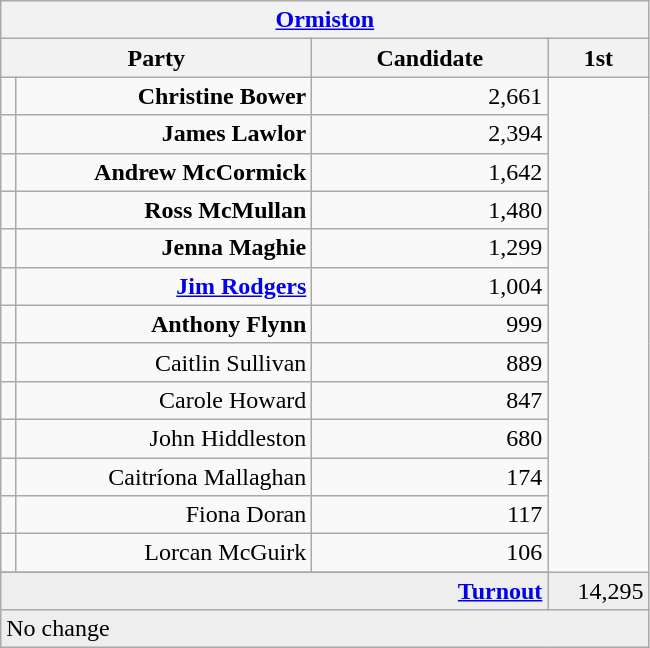<table class="wikitable">
<tr>
<th colspan="4" align="center"><a href='#'>Ormiston</a></th>
</tr>
<tr>
<th colspan="2" align="center" width=200>Party</th>
<th width=150>Candidate</th>
<th width=60>1st </th>
</tr>
<tr>
<td></td>
<td align="right"><strong>Christine Bower</strong></td>
<td align="right">2,661</td>
</tr>
<tr>
<td></td>
<td align="right"><strong>James Lawlor</strong></td>
<td align="right">2,394</td>
</tr>
<tr>
<td></td>
<td align="right"><strong>Andrew McCormick</strong></td>
<td align="right">1,642</td>
</tr>
<tr>
<td></td>
<td align="right"><strong>Ross McMullan</strong></td>
<td align="right">1,480</td>
</tr>
<tr>
<td></td>
<td align="right"><strong>Jenna Maghie</strong></td>
<td align="right">1,299</td>
</tr>
<tr>
<td></td>
<td align="right"><strong><a href='#'>Jim Rodgers</a></strong></td>
<td align="right">1,004</td>
</tr>
<tr>
<td></td>
<td align="right"><strong>Anthony Flynn</strong></td>
<td align="right">999</td>
</tr>
<tr>
<td></td>
<td align="right">Caitlin Sullivan</td>
<td align="right">889</td>
</tr>
<tr>
<td></td>
<td align="right">Carole Howard</td>
<td align="right">847</td>
</tr>
<tr>
<td></td>
<td align="right">John Hiddleston</td>
<td align="right">680</td>
</tr>
<tr>
<td></td>
<td align="right">Caitríona Mallaghan</td>
<td align="right">174</td>
</tr>
<tr>
<td></td>
<td align="right">Fiona Doran</td>
<td align="right">117</td>
</tr>
<tr>
<td></td>
<td align="right">Lorcan McGuirk</td>
<td align="right">106</td>
</tr>
<tr>
</tr>
<tr bgcolor="EEEEEE">
<td colspan=3 align="right"><strong><a href='#'>Turnout</a></strong></td>
<td align="right">14,295</td>
</tr>
<tr bgcolor="EEEEEE">
<td colspan=4 bgcolor="EEEEEE">No change</td>
</tr>
</table>
